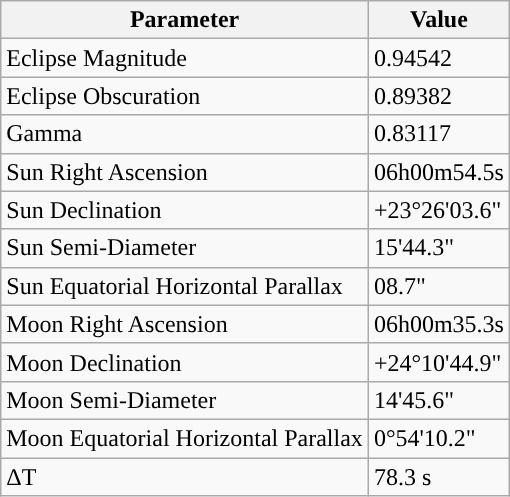<table class="wikitable">
<tr>
<th>Parameter</th>
<th>Value</th>
</tr>
<tr>
<td>Eclipse Magnitude</td>
<td>0.94542</td>
</tr>
<tr>
<td>Eclipse Obscuration</td>
<td>0.89382</td>
</tr>
<tr>
<td>Gamma</td>
<td>0.83117</td>
</tr>
<tr>
<td>Sun Right Ascension</td>
<td>06h00m54.5s</td>
</tr>
<tr>
<td>Sun Declination</td>
<td>+23°26'03.6"</td>
</tr>
<tr>
<td>Sun Semi-Diameter</td>
<td>15'44.3"</td>
</tr>
<tr>
<td>Sun Equatorial Horizontal Parallax</td>
<td>08.7"</td>
</tr>
<tr>
<td>Moon Right Ascension</td>
<td>06h00m35.3s</td>
</tr>
<tr>
<td>Moon Declination</td>
<td>+24°10'44.9"</td>
</tr>
<tr>
<td>Moon Semi-Diameter</td>
<td>14'45.6"</td>
</tr>
<tr>
<td>Moon Equatorial Horizontal Parallax</td>
<td>0°54'10.2"</td>
</tr>
<tr>
<td>ΔT</td>
<td>78.3 s</td>
</tr>
</table>
